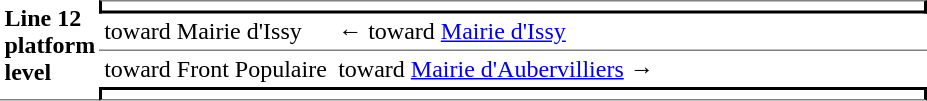<table border=0 cellspacing=0 cellpadding=3>
<tr>
<td style="border-bottom:solid 1px gray;" width=50 rowspan=10 valign=top><strong>Line 12 platform level</strong></td>
<td style="border-top:solid 1px gray;border-right:solid 2px black;border-left:solid 2px black;border-bottom:solid 2px black;text-align:center;" colspan=2></td>
</tr>
<tr>
<td style="border-bottom:solid 1px gray;" width=150>toward Mairie d'Issy</td>
<td style="border-bottom:solid 1px gray;" width=390>←   toward <a href='#'>Mairie d'Issy</a> </td>
</tr>
<tr>
<td>toward Front Populaire</td>
<td>   toward <a href='#'>Mairie d'Aubervilliers</a>  →</td>
</tr>
<tr>
<td style="border-top:solid 2px black;border-right:solid 2px black;border-left:solid 2px black;border-bottom:solid 1px gray;text-align:center;" colspan=2></td>
</tr>
</table>
